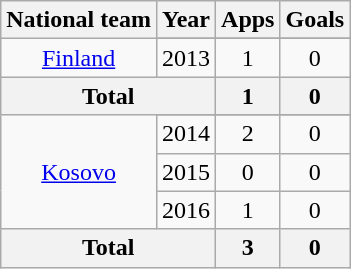<table class="wikitable" style="text-align:center">
<tr>
<th>National team</th>
<th>Year</th>
<th>Apps</th>
<th>Goals</th>
</tr>
<tr>
<td rowspan="2"><a href='#'>Finland</a></td>
</tr>
<tr>
<td>2013</td>
<td>1</td>
<td>0</td>
</tr>
<tr>
<th colspan="2">Total</th>
<th>1</th>
<th>0</th>
</tr>
<tr>
<td rowspan="4"><a href='#'>Kosovo</a></td>
</tr>
<tr>
<td>2014</td>
<td>2</td>
<td>0</td>
</tr>
<tr>
<td>2015</td>
<td>0</td>
<td>0</td>
</tr>
<tr>
<td>2016</td>
<td>1</td>
<td>0</td>
</tr>
<tr>
<th colspan="2">Total</th>
<th>3</th>
<th>0</th>
</tr>
</table>
